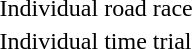<table>
<tr>
<td>Individual road race</td>
<td></td>
<td></td>
<td></td>
</tr>
<tr>
<td>Individual time trial</td>
<td></td>
<td></td>
<td></td>
</tr>
</table>
